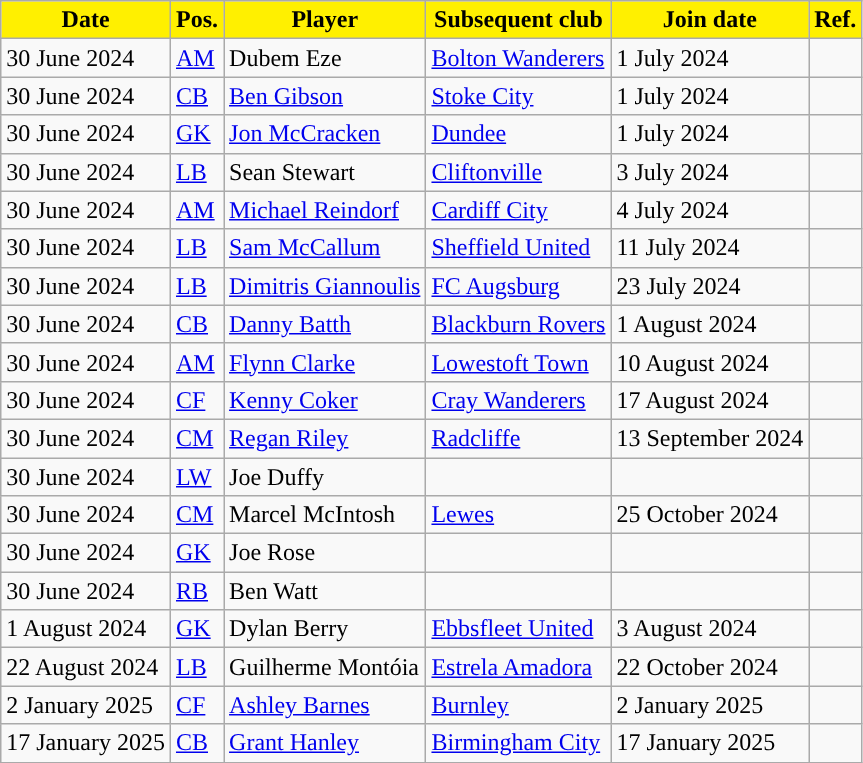<table class="wikitable plainrowheaders sortable">
<tr>
<th style="background:#fff000;color:#000000;">Date</th>
<th style="background:#fff000;color:#000000;">Pos.</th>
<th style="background:#fff000;color:#000000;">Player</th>
<th style="background:#fff000;color:#000000;">Subsequent club</th>
<th style="background:#fff000;color:#000000;">Join date</th>
<th style="background:#fff000;color:#000000;">Ref.</th>
</tr>
<tr>
<td>30 June 2024</td>
<td><a href='#'>AM</a></td>
<td> Dubem Eze</td>
<td> <a href='#'>Bolton Wanderers</a></td>
<td>1 July 2024</td>
<td></td>
</tr>
<tr>
<td>30 June 2024</td>
<td><a href='#'>CB</a></td>
<td> <a href='#'>Ben Gibson</a></td>
<td> <a href='#'>Stoke City</a></td>
<td>1 July 2024</td>
<td></td>
</tr>
<tr>
<td>30 June 2024</td>
<td><a href='#'>GK</a></td>
<td> <a href='#'>Jon McCracken</a></td>
<td> <a href='#'>Dundee</a></td>
<td>1 July 2024</td>
<td></td>
</tr>
<tr>
<td>30 June 2024</td>
<td><a href='#'>LB</a></td>
<td> Sean Stewart</td>
<td> <a href='#'>Cliftonville</a></td>
<td>3 July 2024</td>
<td></td>
</tr>
<tr>
<td>30 June 2024</td>
<td><a href='#'>AM</a></td>
<td> <a href='#'>Michael Reindorf</a></td>
<td> <a href='#'>Cardiff City</a></td>
<td>4 July 2024</td>
<td></td>
</tr>
<tr>
<td>30 June 2024</td>
<td><a href='#'>LB</a></td>
<td> <a href='#'>Sam McCallum</a></td>
<td> <a href='#'>Sheffield United</a></td>
<td>11 July 2024</td>
<td></td>
</tr>
<tr>
<td>30 June 2024</td>
<td><a href='#'>LB</a></td>
<td> <a href='#'>Dimitris Giannoulis</a></td>
<td> <a href='#'>FC Augsburg</a></td>
<td>23 July 2024</td>
<td></td>
</tr>
<tr>
<td>30 June 2024</td>
<td><a href='#'>CB</a></td>
<td> <a href='#'>Danny Batth</a></td>
<td> <a href='#'>Blackburn Rovers</a></td>
<td>1 August 2024</td>
<td></td>
</tr>
<tr>
<td>30 June 2024</td>
<td><a href='#'>AM</a></td>
<td> <a href='#'>Flynn Clarke</a></td>
<td> <a href='#'>Lowestoft Town</a></td>
<td>10 August 2024</td>
<td></td>
</tr>
<tr>
<td>30 June 2024</td>
<td><a href='#'>CF</a></td>
<td> <a href='#'>Kenny Coker</a></td>
<td> <a href='#'>Cray Wanderers</a></td>
<td>17 August 2024</td>
<td></td>
</tr>
<tr>
<td>30 June 2024</td>
<td><a href='#'>CM</a></td>
<td> <a href='#'>Regan Riley</a></td>
<td> <a href='#'>Radcliffe</a></td>
<td>13 September 2024</td>
<td></td>
</tr>
<tr>
<td>30 June 2024</td>
<td><a href='#'>LW</a></td>
<td> Joe Duffy</td>
<td></td>
<td></td>
<td></td>
</tr>
<tr>
<td>30 June 2024</td>
<td><a href='#'>CM</a></td>
<td> Marcel McIntosh</td>
<td> <a href='#'>Lewes</a></td>
<td>25 October 2024</td>
<td></td>
</tr>
<tr>
<td>30 June 2024</td>
<td><a href='#'>GK</a></td>
<td> Joe Rose</td>
<td></td>
<td></td>
<td></td>
</tr>
<tr>
<td>30 June 2024</td>
<td><a href='#'>RB</a></td>
<td> Ben Watt</td>
<td></td>
<td></td>
<td></td>
</tr>
<tr>
<td>1 August 2024</td>
<td><a href='#'>GK</a></td>
<td> Dylan Berry</td>
<td> <a href='#'>Ebbsfleet United</a></td>
<td>3 August 2024</td>
<td></td>
</tr>
<tr>
<td>22 August 2024</td>
<td><a href='#'>LB</a></td>
<td> Guilherme Montóia</td>
<td> <a href='#'>Estrela Amadora</a></td>
<td>22 October 2024</td>
<td></td>
</tr>
<tr>
<td>2 January 2025</td>
<td><a href='#'>CF</a></td>
<td> <a href='#'>Ashley Barnes</a></td>
<td> <a href='#'>Burnley</a></td>
<td>2 January 2025</td>
<td></td>
</tr>
<tr>
<td>17 January 2025</td>
<td><a href='#'>CB</a></td>
<td> <a href='#'>Grant Hanley</a></td>
<td> <a href='#'>Birmingham City</a></td>
<td>17 January 2025</td>
<td></td>
</tr>
</table>
